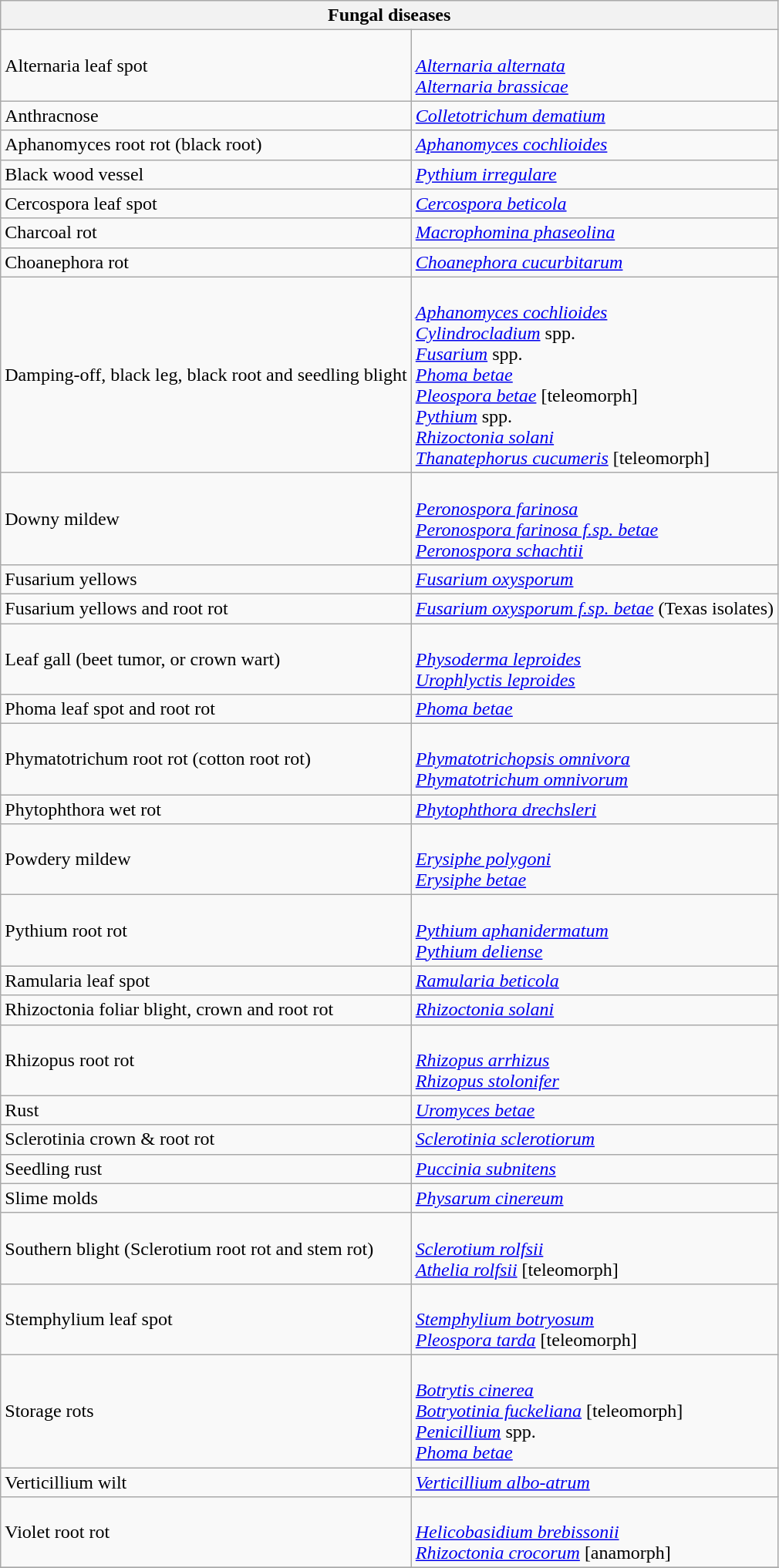<table class="wikitable" style="clear">
<tr>
<th colspan=2><strong> Fungal diseases</strong><br></th>
</tr>
<tr>
<td>Alternaria leaf spot</td>
<td><br><em><a href='#'>Alternaria alternata</a></em><br> 
<em><a href='#'>Alternaria brassicae</a></em></td>
</tr>
<tr>
<td>Anthracnose</td>
<td><em><a href='#'>Colletotrichum dematium</a></em></td>
</tr>
<tr>
<td>Aphanomyces root rot (black root)</td>
<td><em><a href='#'>Aphanomyces cochlioides</a></em></td>
</tr>
<tr>
<td>Black wood vessel</td>
<td><em><a href='#'>Pythium irregulare</a></em></td>
</tr>
<tr>
<td>Cercospora leaf spot</td>
<td><em><a href='#'>Cercospora beticola</a></em></td>
</tr>
<tr>
<td>Charcoal rot</td>
<td><em><a href='#'>Macrophomina phaseolina</a></em></td>
</tr>
<tr>
<td>Choanephora rot</td>
<td><em><a href='#'>Choanephora cucurbitarum</a></em></td>
</tr>
<tr>
<td>Damping-off, black leg, black root and seedling blight</td>
<td><br><em><a href='#'>Aphanomyces cochlioides</a></em><br>
<em><a href='#'>Cylindrocladium</a></em> spp.<br>
<em><a href='#'>Fusarium</a></em> spp. <br>
<em><a href='#'>Phoma betae</a></em><br>
<em><a href='#'>Pleospora betae</a></em> [teleomorph] <br>
<em><a href='#'>Pythium</a></em> spp. <br>
<em><a href='#'>Rhizoctonia solani</a></em><br>
<em><a href='#'>Thanatephorus cucumeris</a></em> [teleomorph]</td>
</tr>
<tr>
<td>Downy mildew</td>
<td><br><em><a href='#'>Peronospora farinosa</a></em> <br>
<em><a href='#'>Peronospora farinosa f.sp. betae</a></em> <br>
 <em><a href='#'>Peronospora schachtii</a></em></td>
</tr>
<tr>
<td>Fusarium yellows</td>
<td><em><a href='#'>Fusarium oxysporum</a></em></td>
</tr>
<tr>
<td>Fusarium yellows and root rot</td>
<td><em><a href='#'>Fusarium oxysporum f.sp. betae</a></em> (Texas isolates)</td>
</tr>
<tr>
<td>Leaf gall (beet tumor, or crown wart)</td>
<td><br><em><a href='#'>Physoderma leproides</a></em> <br>
 <em><a href='#'>Urophlyctis leproides</a></em></td>
</tr>
<tr>
<td>Phoma leaf spot and root rot</td>
<td><em><a href='#'>Phoma betae</a></em></td>
</tr>
<tr>
<td>Phymatotrichum root rot (cotton root rot)</td>
<td><br><em><a href='#'>Phymatotrichopsis omnivora</a></em> <br>
 <em><a href='#'>Phymatotrichum omnivorum</a></em></td>
</tr>
<tr>
<td>Phytophthora wet rot</td>
<td><em><a href='#'>Phytophthora drechsleri</a></em></td>
</tr>
<tr>
<td>Powdery mildew</td>
<td><br><em><a href='#'>Erysiphe polygoni</a></em> <br>
 <em><a href='#'>Erysiphe betae</a></em></td>
</tr>
<tr>
<td>Pythium root rot</td>
<td><br><em><a href='#'>Pythium aphanidermatum</a></em> <br>
<em><a href='#'>Pythium deliense</a></em></td>
</tr>
<tr>
<td>Ramularia leaf spot</td>
<td><em><a href='#'>Ramularia beticola</a></em></td>
</tr>
<tr>
<td>Rhizoctonia foliar blight, crown and root rot</td>
<td><em><a href='#'>Rhizoctonia solani</a></em></td>
</tr>
<tr>
<td>Rhizopus root rot</td>
<td><br><em><a href='#'>Rhizopus arrhizus</a></em><br>
<em><a href='#'>Rhizopus stolonifer</a></em></td>
</tr>
<tr>
<td>Rust</td>
<td><em><a href='#'>Uromyces betae</a></em></td>
</tr>
<tr>
<td>Sclerotinia crown & root rot</td>
<td><em><a href='#'>Sclerotinia sclerotiorum</a></em></td>
</tr>
<tr>
<td>Seedling rust</td>
<td><em><a href='#'>Puccinia subnitens</a></em></td>
</tr>
<tr>
<td>Slime molds</td>
<td><em><a href='#'>Physarum cinereum</a></em></td>
</tr>
<tr>
<td>Southern blight (Sclerotium root rot and stem rot)</td>
<td><br><em><a href='#'>Sclerotium rolfsii</a></em> <br>
<em><a href='#'>Athelia rolfsii</a></em> [teleomorph]</td>
</tr>
<tr>
<td>Stemphylium leaf spot</td>
<td><br><em><a href='#'>Stemphylium botryosum</a></em><br>
<em><a href='#'>Pleospora tarda</a></em> [teleomorph]</td>
</tr>
<tr>
<td>Storage rots</td>
<td><br><em><a href='#'>Botrytis cinerea</a></em><br>
<em><a href='#'>Botryotinia fuckeliana</a></em> [teleomorph] <br>
<em><a href='#'>Penicillium</a></em> spp. <br>
<em><a href='#'>Phoma betae</a></em></td>
</tr>
<tr>
<td>Verticillium wilt</td>
<td><em><a href='#'>Verticillium albo-atrum</a></em></td>
</tr>
<tr>
<td>Violet root rot</td>
<td><br><em><a href='#'>Helicobasidium brebissonii</a></em><br>
<em><a href='#'>Rhizoctonia crocorum</a></em> [anamorph]</td>
</tr>
<tr>
</tr>
</table>
